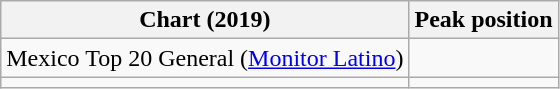<table class="wikitable">
<tr>
<th>Chart (2019)</th>
<th>Peak position</th>
</tr>
<tr>
<td>Mexico Top 20 General (<a href='#'>Monitor Latino</a>)</td>
<td></td>
</tr>
<tr>
<td></td>
</tr>
</table>
